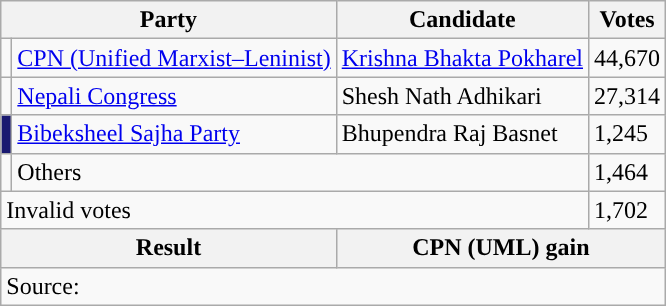<table class="wikitable">
<tr>
<th colspan="2">Party</th>
<th>Candidate</th>
<th>Votes</th>
</tr>
<tr>
<td style="background-color:"></td>
<td><a href='#'>CPN (Unified Marxist–Leninist)</a></td>
<td><a href='#'>Krishna Bhakta Pokharel</a></td>
<td>44,670</td>
</tr>
<tr>
<td style="background-color:"></td>
<td><a href='#'>Nepali Congress</a></td>
<td>Shesh Nath Adhikari</td>
<td>27,314</td>
</tr>
<tr>
<td style="background-color:midnightblue"></td>
<td><a href='#'>Bibeksheel Sajha Party</a></td>
<td>Bhupendra Raj Basnet</td>
<td>1,245</td>
</tr>
<tr>
<td></td>
<td colspan="2">Others</td>
<td>1,464</td>
</tr>
<tr>
<td colspan="3">Invalid votes</td>
<td>1,702</td>
</tr>
<tr>
<th colspan="2">Result</th>
<th colspan="2">CPN (UML) gain</th>
</tr>
<tr>
<td colspan="4">Source: </td>
</tr>
</table>
